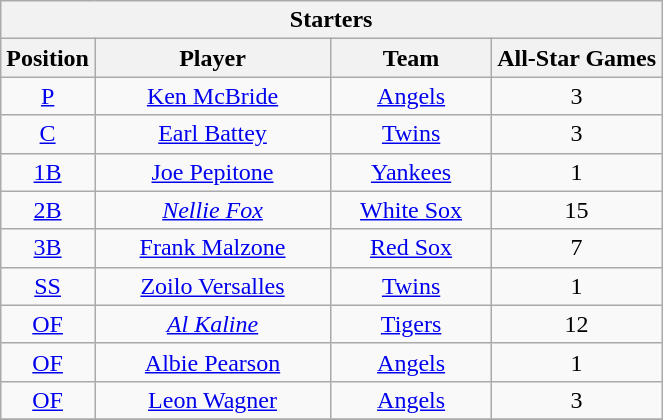<table class="wikitable" style="font-size: 100%; text-align:right;">
<tr>
<th colspan="4">Starters</th>
</tr>
<tr>
<th>Position</th>
<th width="150">Player</th>
<th width="100">Team</th>
<th>All-Star Games</th>
</tr>
<tr>
<td align="center"><a href='#'>P</a></td>
<td align="center"><a href='#'>Ken McBride</a></td>
<td align="center"><a href='#'>Angels</a></td>
<td align="center">3</td>
</tr>
<tr>
<td align="center"><a href='#'>C</a></td>
<td align="center"><a href='#'>Earl Battey</a></td>
<td align="center"><a href='#'>Twins</a></td>
<td align="center">3</td>
</tr>
<tr>
<td align="center"><a href='#'>1B</a></td>
<td align="center"><a href='#'>Joe Pepitone</a></td>
<td align="center"><a href='#'>Yankees</a></td>
<td align="center">1</td>
</tr>
<tr>
<td align="center"><a href='#'>2B</a></td>
<td align="center"><em><a href='#'>Nellie Fox</a></em></td>
<td align="center"><a href='#'>White Sox</a></td>
<td align="center">15</td>
</tr>
<tr>
<td align="center"><a href='#'>3B</a></td>
<td align="center"><a href='#'>Frank Malzone</a></td>
<td align="center"><a href='#'>Red Sox</a></td>
<td align="center">7</td>
</tr>
<tr>
<td align="center"><a href='#'>SS</a></td>
<td align="center"><a href='#'>Zoilo Versalles</a></td>
<td align="center"><a href='#'>Twins</a></td>
<td align="center">1</td>
</tr>
<tr>
<td align="center"><a href='#'>OF</a></td>
<td align="center"><em><a href='#'>Al Kaline</a></em></td>
<td align="center"><a href='#'>Tigers</a></td>
<td align="center">12</td>
</tr>
<tr>
<td align="center"><a href='#'>OF</a></td>
<td align="center"><a href='#'>Albie Pearson</a></td>
<td align="center"><a href='#'>Angels</a></td>
<td align="center">1</td>
</tr>
<tr>
<td align="center"><a href='#'>OF</a></td>
<td align="center"><a href='#'>Leon Wagner</a></td>
<td align="center"><a href='#'>Angels</a></td>
<td align="center">3</td>
</tr>
<tr>
</tr>
</table>
